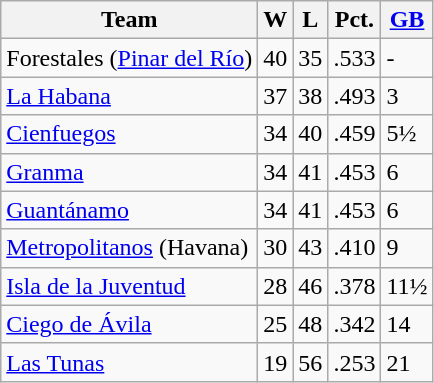<table class="wikitable">
<tr>
<th>Team</th>
<th>W</th>
<th>L</th>
<th>Pct.</th>
<th><a href='#'>GB</a></th>
</tr>
<tr>
<td>Forestales (<a href='#'>Pinar del Río</a>)</td>
<td>40</td>
<td>35</td>
<td>.533</td>
<td>-</td>
</tr>
<tr>
<td><a href='#'>La Habana</a></td>
<td>37</td>
<td>38</td>
<td>.493</td>
<td>3</td>
</tr>
<tr>
<td><a href='#'>Cienfuegos</a></td>
<td>34</td>
<td>40</td>
<td>.459</td>
<td>5½</td>
</tr>
<tr>
<td><a href='#'>Granma</a></td>
<td>34</td>
<td>41</td>
<td>.453</td>
<td>6</td>
</tr>
<tr>
<td><a href='#'>Guantánamo</a></td>
<td>34</td>
<td>41</td>
<td>.453</td>
<td>6</td>
</tr>
<tr>
<td><a href='#'>Metropolitanos</a> (Havana)</td>
<td>30</td>
<td>43</td>
<td>.410</td>
<td>9</td>
</tr>
<tr>
<td><a href='#'>Isla de la Juventud</a></td>
<td>28</td>
<td>46</td>
<td>.378</td>
<td>11½</td>
</tr>
<tr>
<td><a href='#'>Ciego de Ávila</a></td>
<td>25</td>
<td>48</td>
<td>.342</td>
<td>14</td>
</tr>
<tr>
<td><a href='#'>Las Tunas</a></td>
<td>19</td>
<td>56</td>
<td>.253</td>
<td>21</td>
</tr>
</table>
